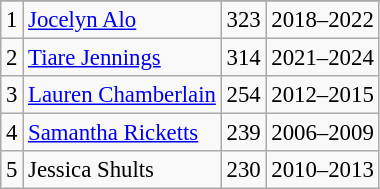<table class="wikitable" style="font-size: 95%; text-align:left;">
<tr>
</tr>
<tr>
<td align="center">1</td>
<td><a href='#'>Jocelyn Alo</a></td>
<td align="center">323</td>
<td align="center">2018–2022</td>
</tr>
<tr>
<td align="center">2</td>
<td><a href='#'>Tiare Jennings</a></td>
<td align="center">314</td>
<td align="center">2021–2024</td>
</tr>
<tr>
<td align="center">3</td>
<td><a href='#'>Lauren Chamberlain</a></td>
<td align="center">254</td>
<td align="center">2012–2015</td>
</tr>
<tr>
<td align="center">4</td>
<td><a href='#'>Samantha Ricketts</a></td>
<td align="center">239</td>
<td align="center">2006–2009</td>
</tr>
<tr>
<td align="center">5</td>
<td>Jessica Shults</td>
<td align="center">230</td>
<td align="center">2010–2013</td>
</tr>
</table>
